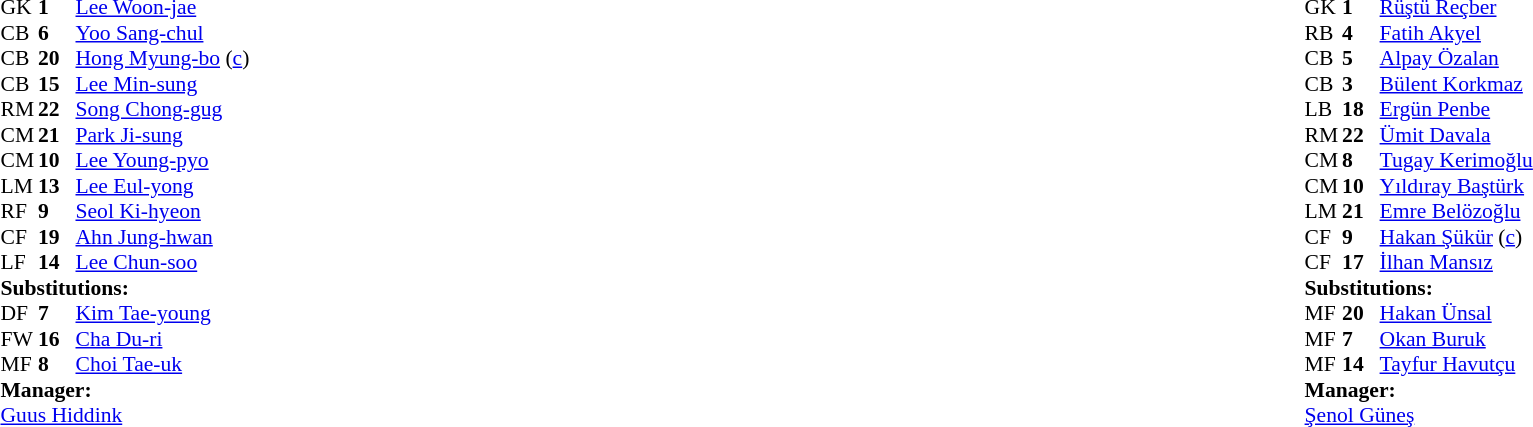<table width="100%">
<tr>
<td valign="top" width="50%"><br><table style="font-size: 90%" cellspacing="0" cellpadding="0">
<tr>
<th width="25"></th>
<th width="25"></th>
</tr>
<tr>
<td>GK</td>
<td><strong>1</strong></td>
<td><a href='#'>Lee Woon-jae</a></td>
</tr>
<tr>
<td>CB</td>
<td><strong>6</strong></td>
<td><a href='#'>Yoo Sang-chul</a></td>
</tr>
<tr>
<td>CB</td>
<td><strong>20</strong></td>
<td><a href='#'>Hong Myung-bo</a> (<a href='#'>c</a>)</td>
<td></td>
<td></td>
</tr>
<tr>
<td>CB</td>
<td><strong>15</strong></td>
<td><a href='#'>Lee Min-sung</a></td>
</tr>
<tr>
<td>RM</td>
<td><strong>22</strong></td>
<td><a href='#'>Song Chong-gug</a></td>
</tr>
<tr>
<td>CM</td>
<td><strong>21</strong></td>
<td><a href='#'>Park Ji-sung</a></td>
</tr>
<tr>
<td>CM</td>
<td><strong>10</strong></td>
<td><a href='#'>Lee Young-pyo</a></td>
</tr>
<tr>
<td>LM</td>
<td><strong>13</strong></td>
<td><a href='#'>Lee Eul-yong</a></td>
<td></td>
<td></td>
</tr>
<tr>
<td>RF</td>
<td><strong>9</strong></td>
<td><a href='#'>Seol Ki-hyeon</a></td>
<td></td>
<td></td>
</tr>
<tr>
<td>CF</td>
<td><strong>19</strong></td>
<td><a href='#'>Ahn Jung-hwan</a></td>
</tr>
<tr>
<td>LF</td>
<td><strong>14</strong></td>
<td><a href='#'>Lee Chun-soo</a></td>
</tr>
<tr>
<td colspan=3><strong>Substitutions:</strong></td>
</tr>
<tr>
<td>DF</td>
<td><strong>7</strong></td>
<td><a href='#'>Kim Tae-young</a></td>
<td></td>
<td></td>
</tr>
<tr>
<td>FW</td>
<td><strong>16</strong></td>
<td><a href='#'>Cha Du-ri</a></td>
<td></td>
<td></td>
</tr>
<tr>
<td>MF</td>
<td><strong>8</strong></td>
<td><a href='#'>Choi Tae-uk</a></td>
<td></td>
<td></td>
</tr>
<tr>
<td colspan=3><strong>Manager:</strong></td>
</tr>
<tr>
<td colspan="4"> <a href='#'>Guus Hiddink</a></td>
</tr>
</table>
</td>
<td></td>
<td valign="top" width="50%"><br><table style="font-size: 90%" cellspacing="0" cellpadding="0" align="center">
<tr>
<th width="25"></th>
<th width="25"></th>
</tr>
<tr>
<td>GK</td>
<td><strong>1</strong></td>
<td><a href='#'>Rüştü Reçber</a></td>
<td></td>
</tr>
<tr>
<td>RB</td>
<td><strong>4</strong></td>
<td><a href='#'>Fatih Akyel</a></td>
</tr>
<tr>
<td>CB</td>
<td><strong>5</strong></td>
<td><a href='#'>Alpay Özalan</a></td>
</tr>
<tr>
<td>CB</td>
<td><strong>3</strong></td>
<td><a href='#'>Bülent Korkmaz</a></td>
</tr>
<tr>
<td>LB</td>
<td><strong>18</strong></td>
<td><a href='#'>Ergün Penbe</a></td>
</tr>
<tr>
<td>RM</td>
<td><strong>22</strong></td>
<td><a href='#'>Ümit Davala</a></td>
<td></td>
<td></td>
</tr>
<tr>
<td>CM</td>
<td><strong>8</strong></td>
<td><a href='#'>Tugay Kerimoğlu</a></td>
<td></td>
</tr>
<tr>
<td>CM</td>
<td><strong>10</strong></td>
<td><a href='#'>Yıldıray Baştürk</a></td>
<td></td>
<td></td>
</tr>
<tr>
<td>LM</td>
<td><strong>21</strong></td>
<td><a href='#'>Emre Belözoğlu</a></td>
<td></td>
<td></td>
</tr>
<tr>
<td>CF</td>
<td><strong>9</strong></td>
<td><a href='#'>Hakan Şükür</a> (<a href='#'>c</a>)</td>
</tr>
<tr>
<td>CF</td>
<td><strong>17</strong></td>
<td><a href='#'>İlhan Mansız</a></td>
</tr>
<tr>
<td colspan=3><strong>Substitutions:</strong></td>
</tr>
<tr>
<td>MF</td>
<td><strong>20</strong></td>
<td><a href='#'>Hakan Ünsal</a></td>
<td></td>
<td></td>
</tr>
<tr>
<td>MF</td>
<td><strong>7</strong></td>
<td><a href='#'>Okan Buruk</a></td>
<td></td>
<td></td>
</tr>
<tr>
<td>MF</td>
<td><strong>14</strong></td>
<td><a href='#'>Tayfur Havutçu</a></td>
<td></td>
<td></td>
</tr>
<tr>
<td colspan=3><strong>Manager:</strong></td>
</tr>
<tr>
<td colspan="4"><a href='#'>Şenol Güneş</a></td>
</tr>
</table>
</td>
</tr>
</table>
